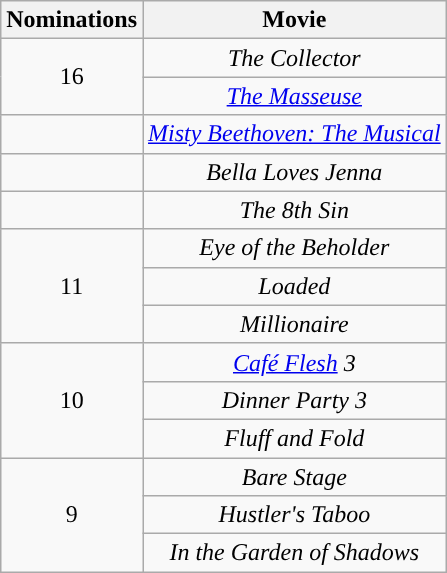<table class="wikitable" style="text-align:center;">
<tr>
<th scope="col" width="55">Nominations</th>
<th scope="col" align="center">Movie</th>
</tr>
<tr>
<td rowspan=2 style="text-align:center">16</td>
<td><em>The Collector</em></td>
</tr>
<tr>
<td><em><a href='#'>The Masseuse</a></em></td>
</tr>
<tr>
<td></td>
<td><em><a href='#'>Misty Beethoven: The Musical</a></em></td>
</tr>
<tr>
<td></td>
<td><em>Bella Loves Jenna</em></td>
</tr>
<tr>
<td></td>
<td><em>The 8th Sin</em></td>
</tr>
<tr>
<td rowspan=3 style="text-align:center">11</td>
<td><em>Eye of the Beholder</em></td>
</tr>
<tr>
<td><em>Loaded</em></td>
</tr>
<tr>
<td><em>Millionaire</em></td>
</tr>
<tr>
<td rowspan=3 style="text-align:center">10</td>
<td><em><a href='#'>Café Flesh</a> 3</em></td>
</tr>
<tr>
<td><em>Dinner Party 3</em></td>
</tr>
<tr>
<td><em>Fluff and Fold</em></td>
</tr>
<tr>
<td rowspan=3 style="text-align:center">9</td>
<td><em>Bare Stage</em></td>
</tr>
<tr>
<td><em>Hustler's Taboo</em></td>
</tr>
<tr>
<td><em>In the Garden of Shadows</em></td>
</tr>
</table>
